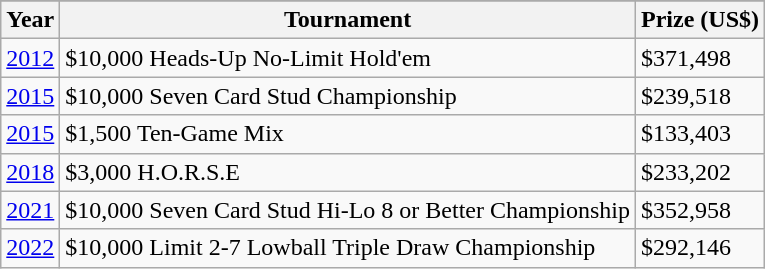<table class="wikitable" border="1">
<tr>
</tr>
<tr>
<th>Year</th>
<th>Tournament</th>
<th>Prize (US$)</th>
</tr>
<tr>
<td><a href='#'>2012</a></td>
<td>$10,000 Heads-Up No-Limit Hold'em</td>
<td>$371,498</td>
</tr>
<tr>
<td><a href='#'>2015</a></td>
<td>$10,000 Seven Card Stud Championship</td>
<td>$239,518</td>
</tr>
<tr>
<td><a href='#'>2015</a></td>
<td>$1,500 Ten-Game Mix</td>
<td>$133,403</td>
</tr>
<tr>
<td><a href='#'>2018</a></td>
<td>$3,000 H.O.R.S.E</td>
<td>$233,202</td>
</tr>
<tr>
<td><a href='#'>2021</a></td>
<td>$10,000 Seven Card Stud Hi-Lo 8 or Better Championship</td>
<td>$352,958</td>
</tr>
<tr>
<td><a href='#'>2022</a></td>
<td>$10,000 Limit 2-7 Lowball Triple Draw Championship</td>
<td>$292,146</td>
</tr>
</table>
